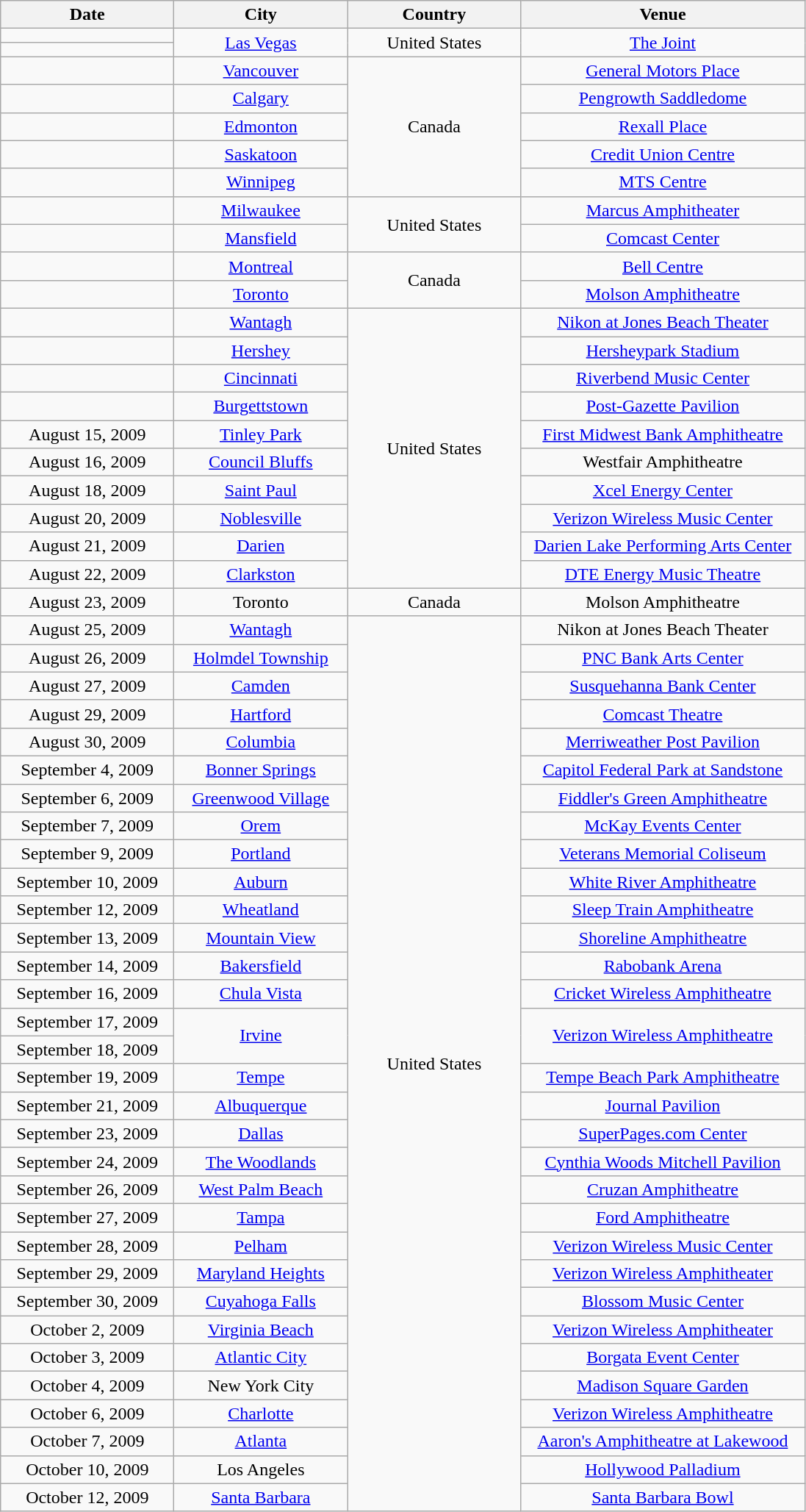<table class="wikitable plainrowheaders" style="text-align:center;">
<tr>
<th width="150">Date</th>
<th width="150">City</th>
<th width="150">Country</th>
<th width="250">Venue</th>
</tr>
<tr>
<td></td>
<td rowspan="2"><a href='#'>Las Vegas</a></td>
<td rowspan="2">United States</td>
<td rowspan="2"><a href='#'>The Joint</a></td>
</tr>
<tr>
<td></td>
</tr>
<tr>
<td></td>
<td><a href='#'>Vancouver</a></td>
<td rowspan="5">Canada</td>
<td><a href='#'>General Motors Place</a></td>
</tr>
<tr>
<td></td>
<td><a href='#'>Calgary</a></td>
<td><a href='#'>Pengrowth Saddledome</a></td>
</tr>
<tr>
<td></td>
<td><a href='#'>Edmonton</a></td>
<td><a href='#'>Rexall Place</a></td>
</tr>
<tr>
<td></td>
<td><a href='#'>Saskatoon</a></td>
<td><a href='#'>Credit Union Centre</a></td>
</tr>
<tr>
<td></td>
<td><a href='#'>Winnipeg</a></td>
<td><a href='#'>MTS Centre</a></td>
</tr>
<tr>
<td></td>
<td><a href='#'>Milwaukee</a></td>
<td rowspan="2">United States</td>
<td><a href='#'>Marcus Amphitheater</a></td>
</tr>
<tr>
<td></td>
<td><a href='#'>Mansfield</a></td>
<td><a href='#'>Comcast Center</a></td>
</tr>
<tr>
<td></td>
<td><a href='#'>Montreal</a></td>
<td rowspan="2">Canada</td>
<td><a href='#'>Bell Centre</a></td>
</tr>
<tr>
<td></td>
<td><a href='#'>Toronto</a></td>
<td><a href='#'>Molson Amphitheatre</a></td>
</tr>
<tr>
<td></td>
<td><a href='#'>Wantagh</a></td>
<td rowspan="10">United States</td>
<td><a href='#'>Nikon at Jones Beach Theater</a></td>
</tr>
<tr>
<td></td>
<td><a href='#'>Hershey</a></td>
<td><a href='#'>Hersheypark Stadium</a></td>
</tr>
<tr>
<td></td>
<td><a href='#'>Cincinnati</a></td>
<td><a href='#'>Riverbend Music Center</a></td>
</tr>
<tr>
<td></td>
<td><a href='#'>Burgettstown</a></td>
<td><a href='#'>Post-Gazette Pavilion</a></td>
</tr>
<tr>
<td>August 15, 2009</td>
<td><a href='#'>Tinley Park</a></td>
<td><a href='#'>First Midwest Bank Amphitheatre</a></td>
</tr>
<tr>
<td>August 16, 2009</td>
<td><a href='#'>Council Bluffs</a></td>
<td>Westfair Amphitheatre</td>
</tr>
<tr>
<td>August 18, 2009</td>
<td><a href='#'>Saint Paul</a></td>
<td><a href='#'>Xcel Energy Center</a></td>
</tr>
<tr>
<td>August 20, 2009</td>
<td><a href='#'>Noblesville</a></td>
<td><a href='#'>Verizon Wireless Music Center</a></td>
</tr>
<tr>
<td>August 21, 2009</td>
<td><a href='#'>Darien</a></td>
<td><a href='#'>Darien Lake Performing Arts Center</a></td>
</tr>
<tr>
<td>August 22, 2009</td>
<td><a href='#'>Clarkston</a></td>
<td><a href='#'>DTE Energy Music Theatre</a></td>
</tr>
<tr>
<td>August 23, 2009</td>
<td>Toronto</td>
<td>Canada</td>
<td>Molson Amphitheatre</td>
</tr>
<tr>
<td>August 25, 2009</td>
<td><a href='#'>Wantagh</a></td>
<td rowspan="32">United States</td>
<td>Nikon at Jones Beach Theater</td>
</tr>
<tr>
<td>August 26, 2009</td>
<td><a href='#'>Holmdel Township</a></td>
<td><a href='#'>PNC Bank Arts Center</a></td>
</tr>
<tr>
<td>August 27, 2009</td>
<td><a href='#'>Camden</a></td>
<td><a href='#'>Susquehanna Bank Center</a></td>
</tr>
<tr>
<td>August 29, 2009</td>
<td><a href='#'>Hartford</a></td>
<td><a href='#'>Comcast Theatre</a></td>
</tr>
<tr>
<td>August 30, 2009</td>
<td><a href='#'>Columbia</a></td>
<td><a href='#'>Merriweather Post Pavilion</a></td>
</tr>
<tr>
<td>September 4, 2009</td>
<td><a href='#'>Bonner Springs</a></td>
<td><a href='#'>Capitol Federal Park at Sandstone</a></td>
</tr>
<tr>
<td>September 6, 2009</td>
<td><a href='#'>Greenwood Village</a></td>
<td><a href='#'>Fiddler's Green Amphitheatre</a></td>
</tr>
<tr>
<td>September 7, 2009</td>
<td><a href='#'>Orem</a></td>
<td><a href='#'>McKay Events Center</a></td>
</tr>
<tr>
<td>September 9, 2009</td>
<td><a href='#'>Portland</a></td>
<td><a href='#'>Veterans Memorial Coliseum</a></td>
</tr>
<tr>
<td>September 10, 2009</td>
<td><a href='#'>Auburn</a></td>
<td><a href='#'>White River Amphitheatre</a></td>
</tr>
<tr>
<td>September 12, 2009</td>
<td><a href='#'>Wheatland</a></td>
<td><a href='#'>Sleep Train Amphitheatre</a></td>
</tr>
<tr>
<td>September 13, 2009</td>
<td><a href='#'>Mountain View</a></td>
<td><a href='#'>Shoreline Amphitheatre</a></td>
</tr>
<tr>
<td>September 14, 2009</td>
<td><a href='#'>Bakersfield</a></td>
<td><a href='#'>Rabobank Arena</a></td>
</tr>
<tr>
<td>September 16, 2009</td>
<td><a href='#'>Chula Vista</a></td>
<td><a href='#'>Cricket Wireless Amphitheatre</a></td>
</tr>
<tr>
<td>September 17, 2009</td>
<td rowspan="2"><a href='#'>Irvine</a></td>
<td rowspan="2"><a href='#'>Verizon Wireless Amphitheatre</a></td>
</tr>
<tr>
<td>September 18, 2009</td>
</tr>
<tr>
<td>September 19, 2009</td>
<td><a href='#'>Tempe</a></td>
<td><a href='#'>Tempe Beach Park Amphitheatre</a></td>
</tr>
<tr>
<td>September 21, 2009</td>
<td><a href='#'>Albuquerque</a></td>
<td><a href='#'>Journal Pavilion</a></td>
</tr>
<tr>
<td>September 23, 2009</td>
<td><a href='#'>Dallas</a></td>
<td><a href='#'>SuperPages.com Center</a></td>
</tr>
<tr>
<td>September 24, 2009</td>
<td><a href='#'>The Woodlands</a></td>
<td><a href='#'>Cynthia Woods Mitchell Pavilion</a></td>
</tr>
<tr>
<td>September 26, 2009</td>
<td><a href='#'>West Palm Beach</a></td>
<td><a href='#'>Cruzan Amphitheatre</a></td>
</tr>
<tr>
<td>September 27, 2009</td>
<td><a href='#'>Tampa</a></td>
<td><a href='#'>Ford Amphitheatre</a></td>
</tr>
<tr>
<td>September 28, 2009</td>
<td><a href='#'>Pelham</a></td>
<td><a href='#'>Verizon Wireless Music Center</a></td>
</tr>
<tr>
<td>September 29, 2009</td>
<td><a href='#'>Maryland Heights</a></td>
<td><a href='#'>Verizon Wireless Amphitheater</a></td>
</tr>
<tr>
<td>September 30, 2009</td>
<td><a href='#'>Cuyahoga Falls</a></td>
<td><a href='#'>Blossom Music Center</a></td>
</tr>
<tr>
<td>October 2, 2009</td>
<td><a href='#'>Virginia Beach</a></td>
<td><a href='#'>Verizon Wireless Amphitheater</a></td>
</tr>
<tr>
<td>October 3, 2009</td>
<td><a href='#'>Atlantic City</a></td>
<td><a href='#'>Borgata Event Center</a></td>
</tr>
<tr>
<td>October 4, 2009</td>
<td>New York City</td>
<td><a href='#'>Madison Square Garden</a></td>
</tr>
<tr>
<td>October 6, 2009</td>
<td><a href='#'>Charlotte</a></td>
<td><a href='#'>Verizon Wireless Amphitheatre</a></td>
</tr>
<tr>
<td>October 7, 2009</td>
<td><a href='#'>Atlanta</a></td>
<td><a href='#'>Aaron's Amphitheatre at Lakewood</a></td>
</tr>
<tr>
<td>October 10, 2009</td>
<td>Los Angeles</td>
<td><a href='#'>Hollywood Palladium</a></td>
</tr>
<tr>
<td>October 12, 2009</td>
<td><a href='#'>Santa Barbara</a></td>
<td><a href='#'>Santa Barbara Bowl</a></td>
</tr>
</table>
